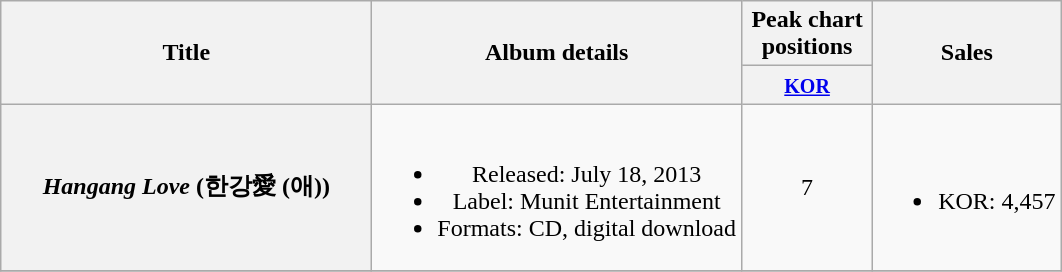<table class="wikitable plainrowheaders" style="text-align:center;">
<tr>
<th scope="col" rowspan="2" style="width:15em;">Title</th>
<th scope="col" rowspan="2">Album details</th>
<th scope="col" colspan="1" style="width:5em;">Peak chart positions</th>
<th scope="col" rowspan="2">Sales</th>
</tr>
<tr>
<th><small><a href='#'>KOR</a></small><br></th>
</tr>
<tr>
<th scope="row"><em>Hangang Love</em> (한강愛 (애))</th>
<td><br><ul><li>Released: July 18, 2013</li><li>Label: Munit Entertainment</li><li>Formats: CD, digital download</li></ul></td>
<td>7</td>
<td><br><ul><li>KOR: 4,457</li></ul></td>
</tr>
<tr>
</tr>
</table>
